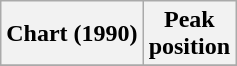<table class="wikitable sortable plainrowheaders" style="text-align:center">
<tr>
<th>Chart (1990)</th>
<th>Peak<br>position</th>
</tr>
<tr>
</tr>
</table>
